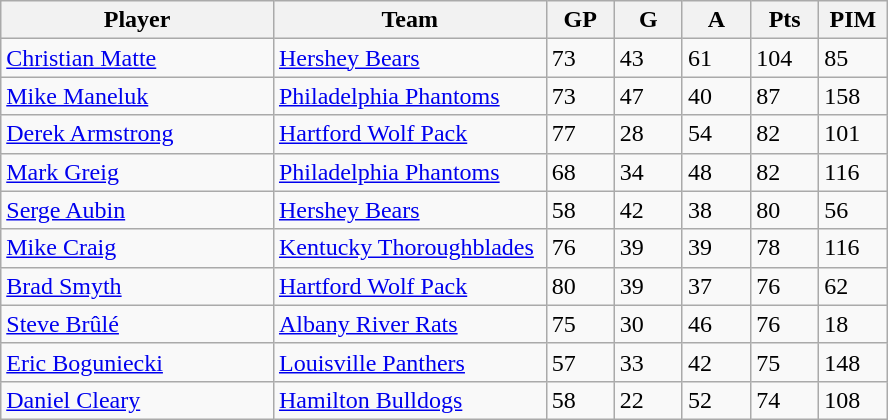<table class="wikitable">
<tr>
<th bgcolor="#DDDDFF" width="30%">Player</th>
<th bgcolor="#DDDDFF" width="30%">Team</th>
<th bgcolor="#DDDDFF" width="7.5%">GP</th>
<th bgcolor="#DDDDFF" width="7.5%">G</th>
<th bgcolor="#DDDDFF" width="7.5%">A</th>
<th bgcolor="#DDDDFF" width="7.5%">Pts</th>
<th bgcolor="#DDDDFF" width="7.5%">PIM</th>
</tr>
<tr>
<td><a href='#'>Christian Matte</a></td>
<td><a href='#'>Hershey Bears</a></td>
<td>73</td>
<td>43</td>
<td>61</td>
<td>104</td>
<td>85</td>
</tr>
<tr>
<td><a href='#'>Mike Maneluk</a></td>
<td><a href='#'>Philadelphia Phantoms</a></td>
<td>73</td>
<td>47</td>
<td>40</td>
<td>87</td>
<td>158</td>
</tr>
<tr>
<td><a href='#'>Derek Armstrong</a></td>
<td><a href='#'>Hartford Wolf Pack</a></td>
<td>77</td>
<td>28</td>
<td>54</td>
<td>82</td>
<td>101</td>
</tr>
<tr>
<td><a href='#'>Mark Greig</a></td>
<td><a href='#'>Philadelphia Phantoms</a></td>
<td>68</td>
<td>34</td>
<td>48</td>
<td>82</td>
<td>116</td>
</tr>
<tr>
<td><a href='#'>Serge Aubin</a></td>
<td><a href='#'>Hershey Bears</a></td>
<td>58</td>
<td>42</td>
<td>38</td>
<td>80</td>
<td>56</td>
</tr>
<tr>
<td><a href='#'>Mike Craig</a></td>
<td><a href='#'>Kentucky Thoroughblades</a></td>
<td>76</td>
<td>39</td>
<td>39</td>
<td>78</td>
<td>116</td>
</tr>
<tr>
<td><a href='#'>Brad Smyth</a></td>
<td><a href='#'>Hartford Wolf Pack</a></td>
<td>80</td>
<td>39</td>
<td>37</td>
<td>76</td>
<td>62</td>
</tr>
<tr>
<td><a href='#'>Steve Brûlé</a></td>
<td><a href='#'>Albany River Rats</a></td>
<td>75</td>
<td>30</td>
<td>46</td>
<td>76</td>
<td>18</td>
</tr>
<tr>
<td><a href='#'>Eric Boguniecki</a></td>
<td><a href='#'>Louisville Panthers</a></td>
<td>57</td>
<td>33</td>
<td>42</td>
<td>75</td>
<td>148</td>
</tr>
<tr>
<td><a href='#'>Daniel Cleary</a></td>
<td><a href='#'>Hamilton Bulldogs</a></td>
<td>58</td>
<td>22</td>
<td>52</td>
<td>74</td>
<td>108</td>
</tr>
</table>
